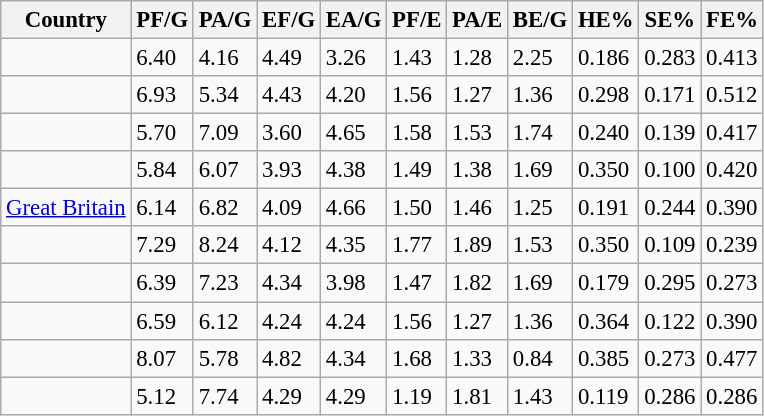<table class="wikitable sortable" style="text-align:left; font-size:95%">
<tr>
<th>Country</th>
<th>PF/G</th>
<th>PA/G</th>
<th>EF/G</th>
<th>EA/G</th>
<th>PF/E</th>
<th>PA/E</th>
<th>BE/G</th>
<th>HE%</th>
<th>SE%</th>
<th>FE%</th>
</tr>
<tr>
<td></td>
<td>6.40</td>
<td>4.16</td>
<td>4.49</td>
<td>3.26</td>
<td>1.43</td>
<td>1.28</td>
<td>2.25</td>
<td>0.186</td>
<td>0.283</td>
<td>0.413</td>
</tr>
<tr>
<td></td>
<td>6.93</td>
<td>5.34</td>
<td>4.43</td>
<td>4.20</td>
<td>1.56</td>
<td>1.27</td>
<td>1.36</td>
<td>0.298</td>
<td>0.171</td>
<td>0.512</td>
</tr>
<tr>
<td></td>
<td>5.70</td>
<td>7.09</td>
<td>3.60</td>
<td>4.65</td>
<td>1.58</td>
<td>1.53</td>
<td>1.74</td>
<td>0.240</td>
<td>0.139</td>
<td>0.417</td>
</tr>
<tr>
<td></td>
<td>5.84</td>
<td>6.07</td>
<td>3.93</td>
<td>4.38</td>
<td>1.49</td>
<td>1.38</td>
<td>1.69</td>
<td>0.350</td>
<td>0.100</td>
<td>0.420</td>
</tr>
<tr>
<td> <a href='#'>Great Britain</a></td>
<td>6.14</td>
<td>6.82</td>
<td>4.09</td>
<td>4.66</td>
<td>1.50</td>
<td>1.46</td>
<td>1.25</td>
<td>0.191</td>
<td>0.244</td>
<td>0.390</td>
</tr>
<tr>
<td></td>
<td>7.29</td>
<td>8.24</td>
<td>4.12</td>
<td>4.35</td>
<td>1.77</td>
<td>1.89</td>
<td>1.53</td>
<td>0.350</td>
<td>0.109</td>
<td>0.239</td>
</tr>
<tr>
<td></td>
<td>6.39</td>
<td>7.23</td>
<td>4.34</td>
<td>3.98</td>
<td>1.47</td>
<td>1.82</td>
<td>1.69</td>
<td>0.179</td>
<td>0.295</td>
<td>0.273</td>
</tr>
<tr>
<td></td>
<td>6.59</td>
<td>6.12</td>
<td>4.24</td>
<td>4.24</td>
<td>1.56</td>
<td>1.27</td>
<td>1.36</td>
<td>0.364</td>
<td>0.122</td>
<td>0.390</td>
</tr>
<tr>
<td></td>
<td>8.07</td>
<td>5.78</td>
<td>4.82</td>
<td>4.34</td>
<td>1.68</td>
<td>1.33</td>
<td>0.84</td>
<td>0.385</td>
<td>0.273</td>
<td>0.477</td>
</tr>
<tr>
<td></td>
<td>5.12</td>
<td>7.74</td>
<td>4.29</td>
<td>4.29</td>
<td>1.19</td>
<td>1.81</td>
<td>1.43</td>
<td>0.119</td>
<td>0.286</td>
<td>0.286</td>
</tr>
</table>
